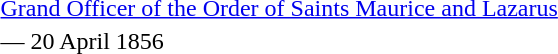<table>
<tr>
<td rowspan=2 style="width:60px; vertical-align:top;"></td>
<td><a href='#'>Grand Officer of the Order of Saints Maurice and Lazarus</a></td>
</tr>
<tr>
<td>— 20 April 1856</td>
</tr>
</table>
